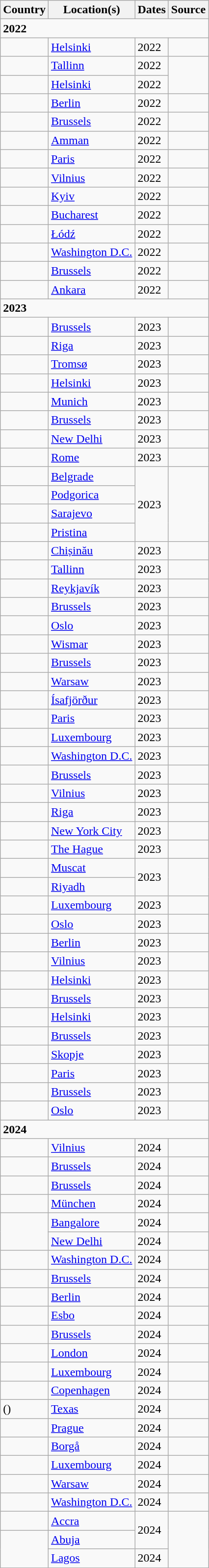<table class="wikitable mw-collapsible mw-collapsed">
<tr>
<th>Country</th>
<th>Location(s)</th>
<th>Dates</th>
<th>Source</th>
</tr>
<tr>
<td colspan=4><strong>2022</strong></td>
</tr>
<tr>
<td></td>
<td><a href='#'>Helsinki</a></td>
<td> 2022</td>
<td></td>
</tr>
<tr>
<td></td>
<td><a href='#'>Tallinn</a></td>
<td> 2022</td>
<td rowspan=2></td>
</tr>
<tr>
<td></td>
<td><a href='#'>Helsinki</a></td>
<td> 2022</td>
</tr>
<tr>
<td></td>
<td><a href='#'>Berlin</a></td>
<td> 2022</td>
<td rowspan=1></td>
</tr>
<tr>
<td></td>
<td><a href='#'>Brussels</a></td>
<td> 2022</td>
<td rowspan=1></td>
</tr>
<tr>
<td></td>
<td><a href='#'>Amman</a></td>
<td> 2022</td>
<td rowspan=1></td>
</tr>
<tr>
<td></td>
<td><a href='#'>Paris</a></td>
<td> 2022</td>
<td rowspan=1></td>
</tr>
<tr>
<td></td>
<td><a href='#'>Vilnius</a></td>
<td> 2022</td>
<td rowspan=1></td>
</tr>
<tr>
<td></td>
<td><a href='#'>Kyiv</a></td>
<td> 2022</td>
<td rowspan=1></td>
</tr>
<tr>
<td></td>
<td><a href='#'>Bucharest</a></td>
<td> 2022</td>
<td rowspan=1></td>
</tr>
<tr>
<td></td>
<td><a href='#'>Łódź</a></td>
<td> 2022</td>
<td rowspan=1></td>
</tr>
<tr>
<td></td>
<td><a href='#'>Washington D.C.</a></td>
<td> 2022</td>
<td rowspan=1></td>
</tr>
<tr>
<td></td>
<td><a href='#'>Brussels</a></td>
<td> 2022</td>
<td rowspan=1></td>
</tr>
<tr>
<td></td>
<td><a href='#'>Ankara</a></td>
<td> 2022</td>
<td rowspan=1></td>
</tr>
<tr>
<td colspan=4><strong>2023</strong></td>
</tr>
<tr>
<td></td>
<td><a href='#'>Brussels</a></td>
<td> 2023</td>
<td rowspan=1></td>
</tr>
<tr>
<td></td>
<td><a href='#'>Riga</a></td>
<td> 2023</td>
<td rowspan=1></td>
</tr>
<tr>
<td></td>
<td><a href='#'>Tromsø</a></td>
<td> 2023</td>
<td rowspan=1></td>
</tr>
<tr>
<td></td>
<td><a href='#'>Helsinki</a></td>
<td> 2023</td>
<td rowspan=1></td>
</tr>
<tr>
<td></td>
<td><a href='#'>Munich</a></td>
<td> 2023</td>
<td rowspan=1></td>
</tr>
<tr>
<td></td>
<td><a href='#'>Brussels</a></td>
<td> 2023</td>
<td rowspan=1></td>
</tr>
<tr>
<td></td>
<td><a href='#'>New Delhi</a></td>
<td> 2023</td>
<td rowspan=1></td>
</tr>
<tr>
<td></td>
<td><a href='#'>Rome</a></td>
<td> 2023</td>
<td rowspan=1></td>
</tr>
<tr>
<td></td>
<td><a href='#'>Belgrade</a></td>
<td rowspan=4> 2023</td>
<td rowspan=4></td>
</tr>
<tr>
<td></td>
<td><a href='#'>Podgorica</a></td>
</tr>
<tr>
<td></td>
<td><a href='#'>Sarajevo</a></td>
</tr>
<tr>
<td></td>
<td><a href='#'>Pristina</a></td>
</tr>
<tr>
<td></td>
<td><a href='#'>Chișinău</a></td>
<td> 2023</td>
<td rowspan=1></td>
</tr>
<tr>
<td></td>
<td><a href='#'>Tallinn</a></td>
<td> 2023</td>
<td rowspan=1></td>
</tr>
<tr>
<td></td>
<td><a href='#'>Reykjavík</a></td>
<td> 2023</td>
<td rowspan=1></td>
</tr>
<tr>
<td></td>
<td><a href='#'>Brussels</a></td>
<td> 2023</td>
<td rowspan=1></td>
</tr>
<tr>
<td></td>
<td><a href='#'>Oslo</a></td>
<td> 2023</td>
<td rowspan=1></td>
</tr>
<tr>
<td></td>
<td><a href='#'>Wismar</a></td>
<td> 2023</td>
<td rowspan=1></td>
</tr>
<tr>
<td></td>
<td><a href='#'>Brussels</a></td>
<td> 2023</td>
<td rowspan=1></td>
</tr>
<tr>
<td></td>
<td><a href='#'>Warsaw</a></td>
<td> 2023</td>
<td rowspan=1></td>
</tr>
<tr>
<td></td>
<td><a href='#'>Ísafjörður</a></td>
<td> 2023</td>
<td rowspan=1></td>
</tr>
<tr>
<td></td>
<td><a href='#'>Paris</a></td>
<td> 2023</td>
<td rowspan=1></td>
</tr>
<tr>
<td></td>
<td><a href='#'>Luxembourg</a></td>
<td> 2023</td>
<td rowspan=1></td>
</tr>
<tr>
<td></td>
<td><a href='#'>Washington D.C.</a></td>
<td> 2023</td>
<td rowspan=1></td>
</tr>
<tr>
<td></td>
<td><a href='#'>Brussels</a></td>
<td> 2023</td>
<td rowspan=1></td>
</tr>
<tr>
<td></td>
<td><a href='#'>Vilnius</a></td>
<td> 2023</td>
<td rowspan=1></td>
</tr>
<tr>
<td></td>
<td><a href='#'>Riga</a></td>
<td> 2023</td>
<td rowspan=1></td>
</tr>
<tr>
<td></td>
<td><a href='#'>New York City</a></td>
<td> 2023</td>
<td rowspan=1></td>
</tr>
<tr>
<td></td>
<td><a href='#'>The Hague</a></td>
<td> 2023</td>
<td rowspan=1></td>
</tr>
<tr>
<td></td>
<td><a href='#'>Muscat</a></td>
<td rowspan=2> 2023</td>
<td rowspan=2></td>
</tr>
<tr>
<td></td>
<td><a href='#'>Riyadh</a></td>
</tr>
<tr>
<td></td>
<td><a href='#'>Luxembourg</a></td>
<td> 2023</td>
<td rowspan=1></td>
</tr>
<tr>
<td></td>
<td><a href='#'>Oslo</a></td>
<td> 2023</td>
<td rowspan=1></td>
</tr>
<tr>
<td></td>
<td><a href='#'>Berlin</a></td>
<td> 2023</td>
<td rowspan=1></td>
</tr>
<tr>
<td></td>
<td><a href='#'>Vilnius</a></td>
<td> 2023</td>
<td rowspan=1></td>
</tr>
<tr>
<td></td>
<td><a href='#'>Helsinki</a></td>
<td> 2023</td>
<td rowspan=1></td>
</tr>
<tr>
<td></td>
<td><a href='#'>Brussels</a></td>
<td> 2023</td>
<td rowspan=1></td>
</tr>
<tr>
<td></td>
<td><a href='#'>Helsinki</a></td>
<td> 2023</td>
<td rowspan=1></td>
</tr>
<tr>
<td></td>
<td><a href='#'>Brussels</a></td>
<td> 2023</td>
<td rowspan=1></td>
</tr>
<tr>
<td></td>
<td><a href='#'>Skopje</a></td>
<td> 2023</td>
<td rowspan=1></td>
</tr>
<tr>
<td></td>
<td><a href='#'>Paris</a></td>
<td> 2023</td>
<td rowspan=1></td>
</tr>
<tr>
<td></td>
<td><a href='#'>Brussels</a></td>
<td> 2023</td>
<td rowspan=1></td>
</tr>
<tr>
<td></td>
<td><a href='#'>Oslo</a></td>
<td> 2023</td>
<td rowspan=1></td>
</tr>
<tr>
<td colspan=4><strong>2024</strong></td>
</tr>
<tr>
<td></td>
<td><a href='#'>Vilnius</a></td>
<td> 2024</td>
<td rowspan=1></td>
</tr>
<tr>
<td></td>
<td><a href='#'>Brussels</a></td>
<td> 2024</td>
<td rowspan=1></td>
</tr>
<tr>
<td></td>
<td><a href='#'>Brussels</a></td>
<td> 2024</td>
<td rowspan=1></td>
</tr>
<tr>
<td></td>
<td><a href='#'>München</a></td>
<td> 2024</td>
<td rowspan=1></td>
</tr>
<tr>
<td rowspan=2></td>
<td><a href='#'>Bangalore</a></td>
<td> 2024</td>
<td rowspan=1></td>
</tr>
<tr>
<td><a href='#'>New Delhi</a></td>
<td> 2024</td>
<td rowspan=1></td>
</tr>
<tr>
<td rowspan=1></td>
<td><a href='#'>Washington D.C.</a></td>
<td> 2024</td>
<td rowspan=1></td>
</tr>
<tr>
<td rowspan=1></td>
<td><a href='#'>Brussels</a></td>
<td> 2024</td>
<td rowspan=1></td>
</tr>
<tr>
<td rowspan=1></td>
<td><a href='#'>Berlin</a></td>
<td> 2024</td>
<td rowspan=1></td>
</tr>
<tr>
<td rowspan=1></td>
<td><a href='#'>Esbo</a></td>
<td> 2024</td>
<td rowspan=1></td>
</tr>
<tr>
<td rowspan=1></td>
<td><a href='#'>Brussels</a></td>
<td> 2024</td>
<td rowspan=1></td>
</tr>
<tr>
<td rowspan=1></td>
<td><a href='#'>London</a></td>
<td> 2024</td>
<td rowspan=1></td>
</tr>
<tr>
<td rowspan=1></td>
<td><a href='#'>Luxembourg</a></td>
<td> 2024</td>
<td rowspan=1></td>
</tr>
<tr>
<td rowspan=1></td>
<td><a href='#'>Copenhagen</a></td>
<td> 2024</td>
<td rowspan=1></td>
</tr>
<tr>
<td rowspan=1> ()</td>
<td><a href='#'>Texas</a></td>
<td> 2024</td>
<td rowspan=1></td>
</tr>
<tr>
<td rowspan=1></td>
<td><a href='#'>Prague</a></td>
<td> 2024</td>
<td rowspan=1></td>
</tr>
<tr>
<td rowspan=1></td>
<td><a href='#'>Borgå</a></td>
<td> 2024</td>
<td rowspan=1></td>
</tr>
<tr>
<td rowspan=1></td>
<td><a href='#'>Luxembourg</a></td>
<td> 2024</td>
<td rowspan=1></td>
</tr>
<tr>
<td rowspan=1></td>
<td><a href='#'>Warsaw</a></td>
<td> 2024</td>
<td rowspan=1></td>
</tr>
<tr>
<td rowspan=1></td>
<td><a href='#'>Washington D.C.</a></td>
<td> 2024</td>
<td rowspan=1></td>
</tr>
<tr>
<td rowspan=1></td>
<td><a href='#'>Accra</a></td>
<td rowspan=2> 2024</td>
<td rowspan=3></td>
</tr>
<tr>
<td rowspan=2></td>
<td><a href='#'>Abuja</a></td>
</tr>
<tr>
<td><a href='#'>Lagos</a></td>
<td rowspan=1> 2024</td>
</tr>
</table>
